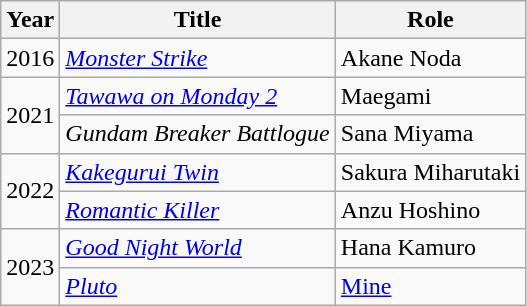<table class="wikitable">
<tr>
<th>Year</th>
<th>Title</th>
<th>Role</th>
</tr>
<tr>
<td>2016</td>
<td><em><a href='#'>Monster Strike</a></em></td>
<td>Akane Noda</td>
</tr>
<tr>
<td rowspan="2">2021</td>
<td><em><a href='#'>Tawawa on Monday 2</a></em></td>
<td>Maegami</td>
</tr>
<tr>
<td><em>Gundam Breaker Battlogue</em></td>
<td>Sana Miyama</td>
</tr>
<tr>
<td rowspan="2">2022</td>
<td><em><a href='#'>Kakegurui Twin</a></em></td>
<td>Sakura Miharutaki</td>
</tr>
<tr>
<td><em><a href='#'>Romantic Killer</a></em></td>
<td>Anzu Hoshino</td>
</tr>
<tr>
<td rowspan="2">2023</td>
<td><em><a href='#'>Good Night World</a></em></td>
<td>Hana Kamuro</td>
</tr>
<tr>
<td><em><a href='#'>Pluto</a></em></td>
<td><a href='#'>Mine</a></td>
</tr>
</table>
